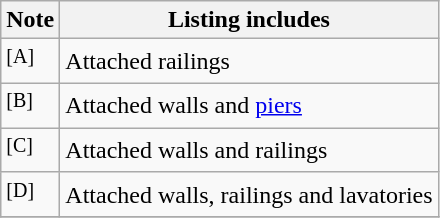<table class="wikitable">
<tr>
<th>Note</th>
<th>Listing includes</th>
</tr>
<tr>
<td><sup>[A]</sup></td>
<td>Attached railings</td>
</tr>
<tr>
<td><sup>[B]</sup></td>
<td>Attached walls and <a href='#'>piers</a></td>
</tr>
<tr>
<td><sup>[C]</sup></td>
<td>Attached walls and railings</td>
</tr>
<tr>
<td><sup>[D]</sup></td>
<td>Attached walls, railings and lavatories</td>
</tr>
<tr>
</tr>
</table>
